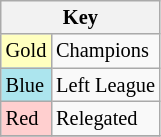<table class="wikitable" style="font-size:85%">
<tr>
<th colspan=2>Key</th>
</tr>
<tr>
<td bgcolor="#ffffbf">Gold</td>
<td>Champions</td>
</tr>
<tr>
<td bgcolor="#ace5ee">Blue</td>
<td>Left League</td>
</tr>
<tr>
<td bgcolor="#ffcfcf">Red</td>
<td>Relegated</td>
</tr>
<tr>
</tr>
</table>
